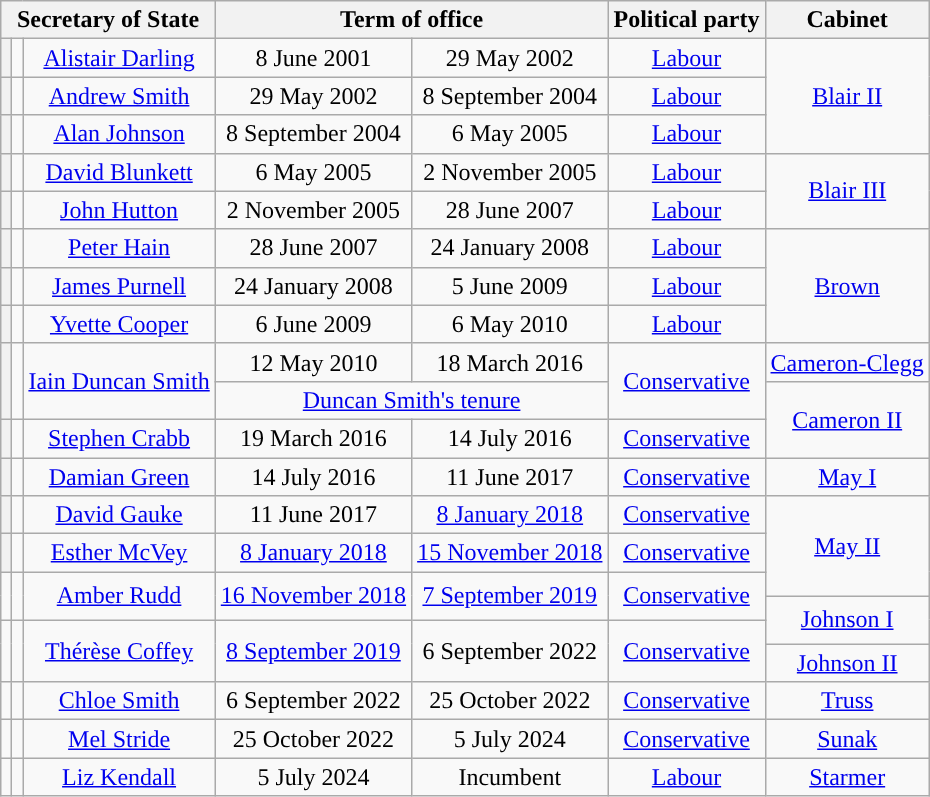<table class="wikitable" style="text-align:center">
<tr style="height:1em">
<th colspan=3>Secretary of State</th>
<th colspan=2>Term of office</th>
<th>Political party</th>
<th>Cabinet</th>
</tr>
<tr style="height:1em">
<th style="background-color:"></th>
<td></td>
<td><a href='#'>Alistair Darling</a></td>
<td>8 June 2001</td>
<td>29 May 2002</td>
<td><a href='#'>Labour</a></td>
<td rowspan="3" ><a href='#'>Blair II</a></td>
</tr>
<tr style="height:1em">
<th style="background-color:"></th>
<td></td>
<td><a href='#'>Andrew Smith</a></td>
<td>29 May 2002</td>
<td>8 September 2004</td>
<td><a href='#'>Labour</a></td>
</tr>
<tr style="height:1em">
<th style="background-color:"></th>
<td></td>
<td><a href='#'>Alan Johnson</a></td>
<td>8 September 2004</td>
<td>6 May 2005</td>
<td><a href='#'>Labour</a></td>
</tr>
<tr style="height:1em">
<th style="background-color:"></th>
<td></td>
<td><a href='#'>David Blunkett</a></td>
<td>6 May 2005</td>
<td>2 November 2005</td>
<td Labo><a href='#'>Labour</a></td>
<td rowspan="2" ><a href='#'>Blair III</a></td>
</tr>
<tr style="height:1em">
<th style="background-color:"></th>
<td></td>
<td><a href='#'>John Hutton</a></td>
<td>2 November 2005</td>
<td>28 June 2007</td>
<td><a href='#'>Labour</a></td>
</tr>
<tr style="height:1em">
<th style="background-color:"></th>
<td></td>
<td><a href='#'>Peter Hain</a></td>
<td>28 June 2007</td>
<td>24 January 2008</td>
<td><a href='#'>Labour</a></td>
<td rowspan="3" ><a href='#'>Brown</a></td>
</tr>
<tr style="height:1em">
<th style="background-color:"></th>
<td></td>
<td><a href='#'>James Purnell</a><br></td>
<td>24 January 2008</td>
<td>5 June 2009</td>
<td><a href='#'>Labour</a></td>
</tr>
<tr style="height:1em">
<th style="background-color:"></th>
<td></td>
<td><a href='#'>Yvette Cooper</a><br></td>
<td>6 June 2009</td>
<td>6 May 2010</td>
<td><a href='#'>Labour</a></td>
</tr>
<tr style="height:1em">
<th rowspan=2 style="background-color:"></th>
<td rowspan=2></td>
<td rowspan=2><a href='#'>Iain Duncan Smith</a><br></td>
<td>12 May 2010</td>
<td>18 March 2016</td>
<td rowspan=2 ><a href='#'>Conservative</a></td>
<td><a href='#'>Cameron-Clegg</a></td>
</tr>
<tr>
<td colspan=2 style="text-align:center"><a href='#'>Duncan Smith's tenure</a></td>
<td rowspan="2" ><a href='#'>Cameron II</a></td>
</tr>
<tr style="height:1em">
<th style="background-color:"></th>
<td></td>
<td><a href='#'>Stephen Crabb</a><br></td>
<td>19 March 2016</td>
<td>14 July 2016</td>
<td><a href='#'>Conservative</a></td>
</tr>
<tr style="height:1em">
<th style="background-color:"></th>
<td></td>
<td><a href='#'>Damian Green</a><br></td>
<td>14 July 2016</td>
<td>11 June 2017</td>
<td><a href='#'>Conservative</a></td>
<td><a href='#'>May I</a></td>
</tr>
<tr style="height:1em">
<th style="background-color:"></th>
<td></td>
<td><a href='#'>David Gauke</a><br></td>
<td>11 June 2017</td>
<td><a href='#'>8 January 2018</a></td>
<td><a href='#'>Conservative</a></td>
<td rowspan="3" ><a href='#'>May II</a></td>
</tr>
<tr style="height:1em">
<th style="background-color:"></th>
<td></td>
<td><a href='#'>Esther McVey</a><br></td>
<td><a href='#'>8 January 2018</a></td>
<td><a href='#'>15 November 2018</a></td>
<td><a href='#'>Conservative</a></td>
</tr>
<tr style="height:1em">
<td rowspan=2 style="background-color:"></td>
<td rowspan=2></td>
<td rowspan=2><a href='#'>Amber Rudd</a><br></td>
<td rowspan=2><a href='#'>16 November 2018</a></td>
<td rowspan=2><a href='#'>7 September 2019</a></td>
<td rowspan=2  ><a href='#'>Conservative</a></td>
</tr>
<tr style="height:1em">
<td rowspan="2" ><a href='#'>Johnson I</a></td>
</tr>
<tr style="height:1em">
<td rowspan=2 style="background-color:"></td>
<td rowspan=2></td>
<td rowspan=2><a href='#'>Thérèse Coffey</a><br></td>
<td rowspan=2><a href='#'>8 September 2019</a></td>
<td rowspan=2>6 September 2022</td>
<td rowspan=2  ><a href='#'>Conservative</a></td>
</tr>
<tr>
<td><a href='#'>Johnson II</a></td>
</tr>
<tr style="height:1em">
<td style="background-color:"></td>
<td></td>
<td><a href='#'>Chloe Smith</a><br></td>
<td>6 September 2022</td>
<td>25 October 2022</td>
<td><a href='#'>Conservative</a></td>
<td><a href='#'>Truss</a></td>
</tr>
<tr style="height:1em">
<td style="background-color:"></td>
<td></td>
<td><a href='#'>Mel Stride</a><br></td>
<td>25 October 2022</td>
<td>5 July 2024</td>
<td><a href='#'>Conservative</a></td>
<td><a href='#'>Sunak</a></td>
</tr>
<tr style="height:1em">
<td style="background-color:"></td>
<td></td>
<td><a href='#'>Liz Kendall</a><br></td>
<td>5 July 2024</td>
<td>Incumbent</td>
<td><a href='#'>Labour</a></td>
<td><a href='#'>Starmer</a></td>
</tr>
</table>
